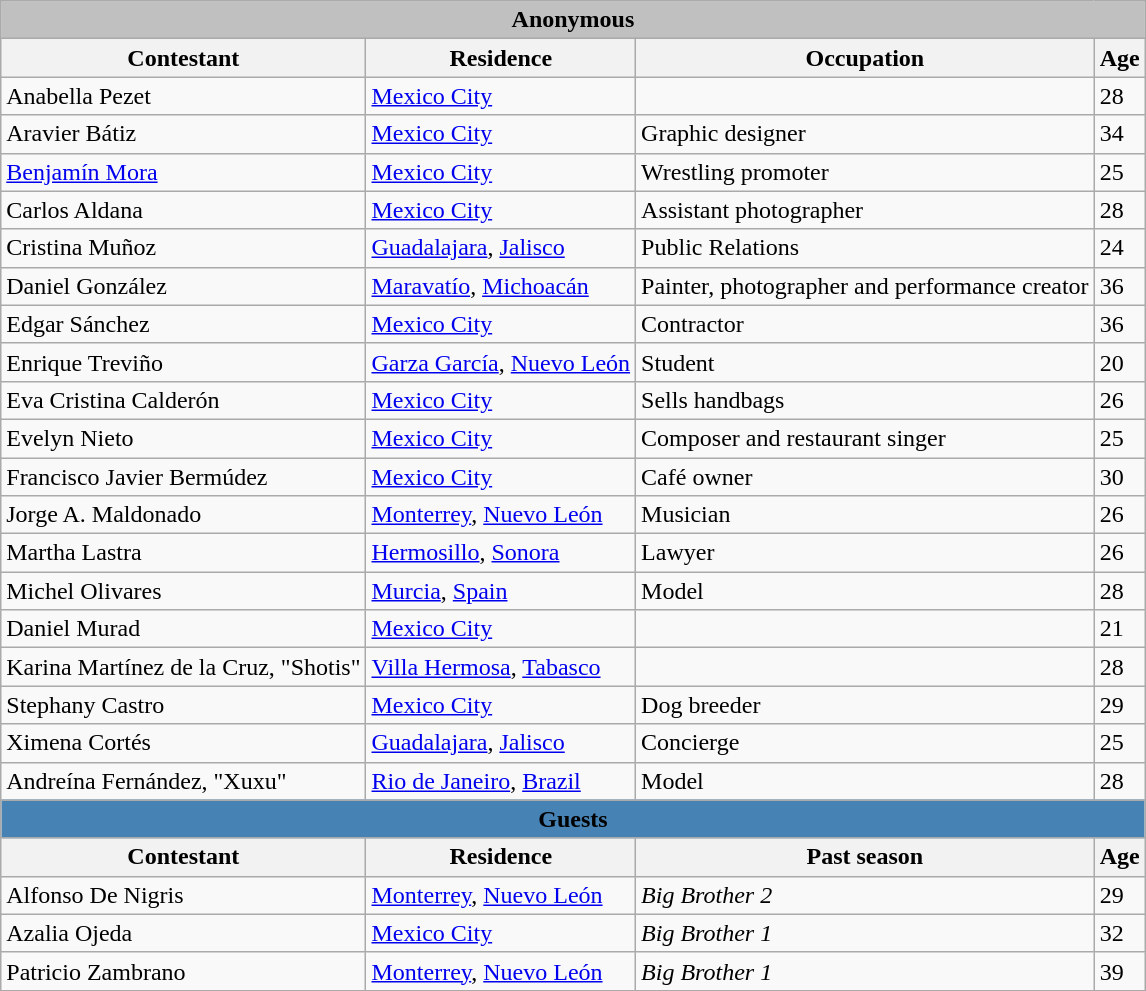<table class=wikitable>
<tr>
<td colspan=4 style="text-align:center" bgcolor="#C0C0C0"><strong>Anonymous</strong></td>
</tr>
<tr>
<th>Contestant</th>
<th>Residence</th>
<th>Occupation</th>
<th>Age</th>
</tr>
<tr>
<td>Anabella Pezet</td>
<td><a href='#'>Mexico City</a></td>
<td></td>
<td>28</td>
</tr>
<tr>
<td>Aravier Bátiz</td>
<td><a href='#'>Mexico City</a></td>
<td>Graphic designer</td>
<td>34</td>
</tr>
<tr>
<td><a href='#'>Benjamín Mora</a></td>
<td><a href='#'>Mexico City</a></td>
<td>Wrestling promoter</td>
<td>25</td>
</tr>
<tr>
<td>Carlos Aldana</td>
<td><a href='#'>Mexico City</a></td>
<td>Assistant photographer</td>
<td>28</td>
</tr>
<tr>
<td>Cristina Muñoz</td>
<td><a href='#'>Guadalajara</a>, <a href='#'>Jalisco</a></td>
<td>Public Relations</td>
<td>24</td>
</tr>
<tr>
<td>Daniel González</td>
<td><a href='#'>Maravatío</a>, <a href='#'>Michoacán</a></td>
<td>Painter, photographer and performance creator</td>
<td>36</td>
</tr>
<tr>
<td>Edgar Sánchez</td>
<td><a href='#'>Mexico City</a></td>
<td>Contractor</td>
<td>36</td>
</tr>
<tr>
<td>Enrique Treviño</td>
<td><a href='#'>Garza García</a>, <a href='#'>Nuevo León</a></td>
<td>Student</td>
<td>20</td>
</tr>
<tr>
<td>Eva Cristina Calderón</td>
<td><a href='#'>Mexico City</a></td>
<td>Sells handbags</td>
<td>26</td>
</tr>
<tr>
<td>Evelyn Nieto</td>
<td><a href='#'>Mexico City</a></td>
<td>Composer and restaurant singer</td>
<td>25</td>
</tr>
<tr>
<td>Francisco Javier Bermúdez</td>
<td><a href='#'>Mexico City</a></td>
<td>Café owner</td>
<td>30</td>
</tr>
<tr>
<td>Jorge A. Maldonado</td>
<td><a href='#'>Monterrey</a>, <a href='#'>Nuevo León</a></td>
<td>Musician</td>
<td>26</td>
</tr>
<tr>
<td>Martha Lastra</td>
<td><a href='#'>Hermosillo</a>, <a href='#'>Sonora</a></td>
<td>Lawyer</td>
<td>26</td>
</tr>
<tr>
<td>Michel Olivares</td>
<td><a href='#'>Murcia</a>, <a href='#'>Spain</a></td>
<td>Model</td>
<td>28</td>
</tr>
<tr>
<td>Daniel Murad</td>
<td><a href='#'>Mexico City</a></td>
<td></td>
<td>21</td>
</tr>
<tr>
<td>Karina Martínez de la Cruz, "Shotis"</td>
<td><a href='#'>Villa Hermosa</a>, <a href='#'>Tabasco</a></td>
<td></td>
<td>28</td>
</tr>
<tr>
<td>Stephany Castro</td>
<td><a href='#'>Mexico City</a></td>
<td>Dog breeder</td>
<td>29</td>
</tr>
<tr>
<td>Ximena Cortés</td>
<td><a href='#'>Guadalajara</a>, <a href='#'>Jalisco</a></td>
<td>Concierge</td>
<td>25</td>
</tr>
<tr>
<td>Andreína Fernández, "Xuxu"</td>
<td><a href='#'>Rio de Janeiro</a>, <a href='#'>Brazil</a></td>
<td>Model</td>
<td>28</td>
</tr>
<tr>
<td colspan=4 style="text-align:center" bgcolor="#4682B4"><span><strong>Guests</strong></span></td>
</tr>
<tr>
<th>Contestant</th>
<th>Residence</th>
<th>Past season</th>
<th>Age</th>
</tr>
<tr>
<td>Alfonso De Nigris</td>
<td><a href='#'>Monterrey</a>, <a href='#'>Nuevo León</a></td>
<td><em>Big Brother 2</em></td>
<td>29</td>
</tr>
<tr>
<td>Azalia Ojeda</td>
<td><a href='#'>Mexico City</a></td>
<td><em>Big Brother 1</em></td>
<td>32</td>
</tr>
<tr>
<td>Patricio Zambrano</td>
<td><a href='#'>Monterrey</a>, <a href='#'>Nuevo León</a></td>
<td><em>Big Brother 1</em></td>
<td>39</td>
</tr>
</table>
